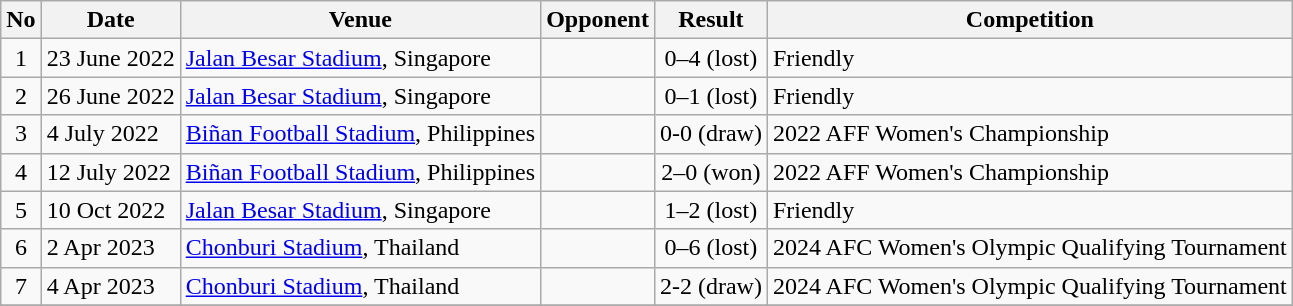<table class="wikitable">
<tr>
<th>No</th>
<th>Date</th>
<th>Venue</th>
<th>Opponent</th>
<th>Result</th>
<th>Competition</th>
</tr>
<tr>
<td align=center>1</td>
<td>23 June 2022</td>
<td><a href='#'>Jalan Besar Stadium</a>, Singapore</td>
<td></td>
<td align=center>0–4 (lost)</td>
<td>Friendly</td>
</tr>
<tr>
<td align=center>2</td>
<td>26 June 2022</td>
<td><a href='#'>Jalan Besar Stadium</a>, Singapore</td>
<td></td>
<td align=center>0–1 (lost)</td>
<td>Friendly</td>
</tr>
<tr>
<td align=center>3</td>
<td>4 July 2022</td>
<td><a href='#'>Biñan Football Stadium</a>, Philippines</td>
<td></td>
<td align=center>0-0 (draw)</td>
<td>2022 AFF Women's Championship</td>
</tr>
<tr>
<td align=center>4</td>
<td>12 July 2022</td>
<td><a href='#'>Biñan Football Stadium</a>, Philippines</td>
<td></td>
<td align=center>2–0 (won)</td>
<td>2022 AFF Women's Championship</td>
</tr>
<tr>
<td align=center>5</td>
<td>10 Oct 2022</td>
<td><a href='#'>Jalan Besar Stadium</a>, Singapore</td>
<td></td>
<td align=center>1–2 (lost)</td>
<td>Friendly</td>
</tr>
<tr>
<td align=center>6</td>
<td>2 Apr 2023</td>
<td><a href='#'>Chonburi Stadium</a>, Thailand</td>
<td></td>
<td align=center>0–6 (lost)</td>
<td>2024 AFC Women's Olympic Qualifying Tournament</td>
</tr>
<tr>
<td align=center>7</td>
<td>4 Apr 2023</td>
<td><a href='#'>Chonburi Stadium</a>, Thailand</td>
<td></td>
<td align=center>2-2 (draw)</td>
<td>2024 AFC Women's Olympic Qualifying Tournament</td>
</tr>
<tr>
</tr>
</table>
